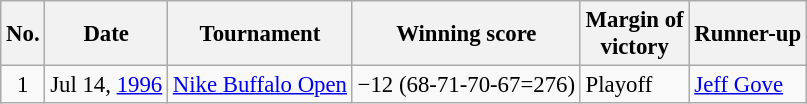<table class="wikitable" style="font-size:95%;">
<tr>
<th>No.</th>
<th>Date</th>
<th>Tournament</th>
<th>Winning score</th>
<th>Margin of<br>victory</th>
<th>Runner-up</th>
</tr>
<tr>
<td align=center>1</td>
<td align=right>Jul 14, <a href='#'>1996</a></td>
<td><a href='#'>Nike Buffalo Open</a></td>
<td>−12 (68-71-70-67=276)</td>
<td>Playoff</td>
<td> <a href='#'>Jeff Gove</a></td>
</tr>
</table>
